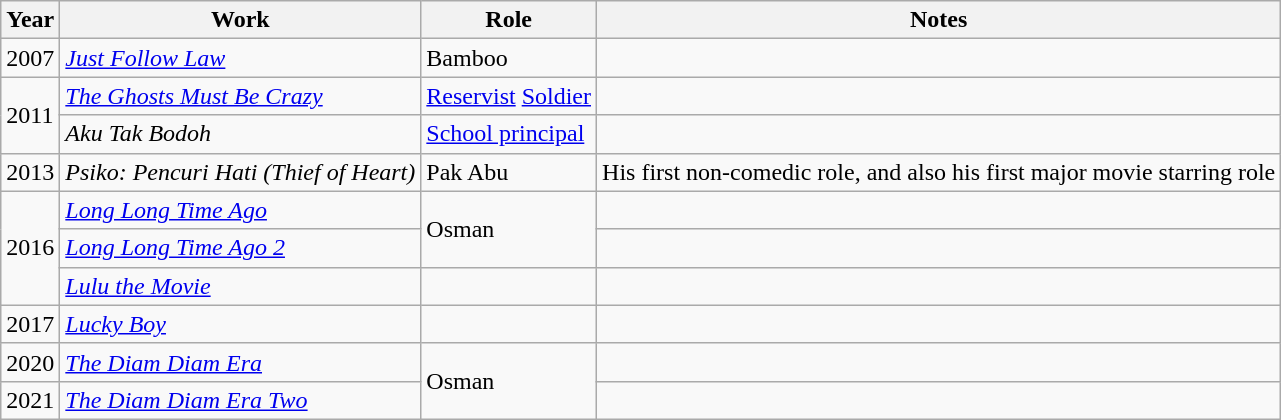<table class="wikitable">
<tr>
<th>Year</th>
<th>Work</th>
<th>Role</th>
<th>Notes</th>
</tr>
<tr>
<td>2007</td>
<td><em><a href='#'>Just Follow Law</a></em></td>
<td>Bamboo</td>
<td></td>
</tr>
<tr>
<td rowspan="2">2011</td>
<td><em><a href='#'>The Ghosts Must Be Crazy</a></em></td>
<td><a href='#'>Reservist</a> <a href='#'>Soldier</a></td>
<td></td>
</tr>
<tr>
<td><em>Aku Tak Bodoh</em></td>
<td><a href='#'>School principal</a></td>
<td></td>
</tr>
<tr>
<td>2013</td>
<td><em>Psiko: Pencuri Hati (Thief of Heart)</em></td>
<td>Pak Abu</td>
<td>His first non-comedic role, and also his first major movie starring role</td>
</tr>
<tr>
<td rowspan="3">2016</td>
<td><em><a href='#'>Long Long Time Ago</a></em></td>
<td rowspan="2">Osman</td>
<td></td>
</tr>
<tr>
<td><em><a href='#'>Long Long Time Ago 2</a></em></td>
<td></td>
</tr>
<tr>
<td><em><a href='#'>Lulu the Movie</a></em></td>
<td></td>
<td></td>
</tr>
<tr>
<td>2017</td>
<td><em><a href='#'>Lucky Boy</a></em></td>
<td></td>
<td></td>
</tr>
<tr>
<td>2020</td>
<td><em><a href='#'>The Diam Diam Era</a></em></td>
<td rowspan="2">Osman</td>
<td></td>
</tr>
<tr>
<td>2021</td>
<td><em><a href='#'>The Diam Diam Era Two</a></em></td>
<td></td>
</tr>
</table>
